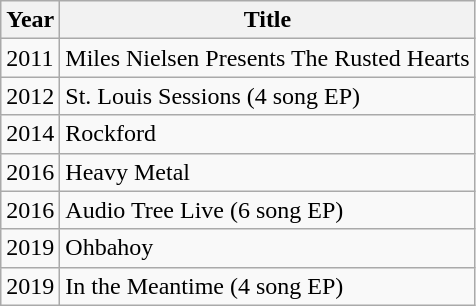<table class="wikitable">
<tr>
<th>Year</th>
<th>Title</th>
</tr>
<tr>
<td>2011</td>
<td>Miles Nielsen Presents The Rusted Hearts</td>
</tr>
<tr>
<td>2012</td>
<td>St. Louis Sessions (4 song EP)</td>
</tr>
<tr>
<td>2014</td>
<td>Rockford</td>
</tr>
<tr>
<td>2016</td>
<td>Heavy Metal</td>
</tr>
<tr>
<td>2016</td>
<td>Audio Tree Live (6 song EP)</td>
</tr>
<tr>
<td>2019</td>
<td>Ohbahoy</td>
</tr>
<tr>
<td>2019</td>
<td>In the Meantime (4 song EP)</td>
</tr>
</table>
